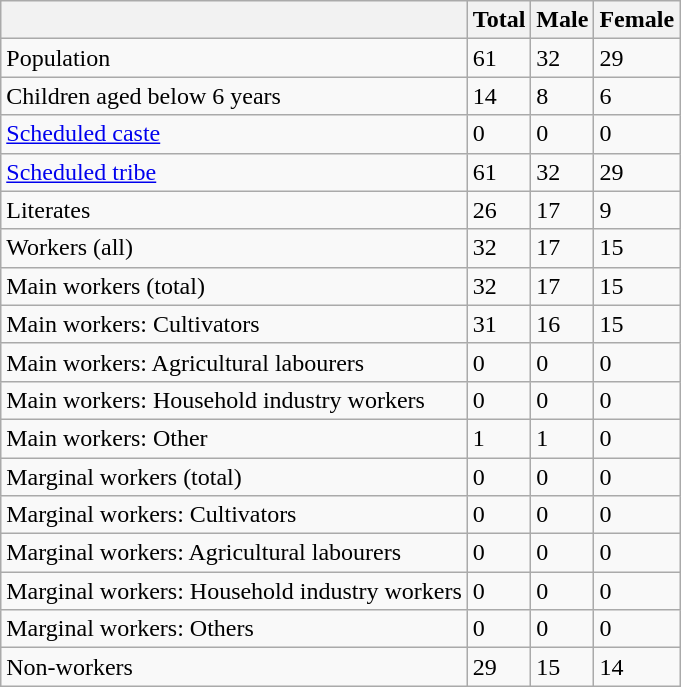<table class="wikitable sortable">
<tr>
<th></th>
<th>Total</th>
<th>Male</th>
<th>Female</th>
</tr>
<tr>
<td>Population</td>
<td>61</td>
<td>32</td>
<td>29</td>
</tr>
<tr>
<td>Children aged below 6 years</td>
<td>14</td>
<td>8</td>
<td>6</td>
</tr>
<tr>
<td><a href='#'>Scheduled caste</a></td>
<td>0</td>
<td>0</td>
<td>0</td>
</tr>
<tr>
<td><a href='#'>Scheduled tribe</a></td>
<td>61</td>
<td>32</td>
<td>29</td>
</tr>
<tr>
<td>Literates</td>
<td>26</td>
<td>17</td>
<td>9</td>
</tr>
<tr>
<td>Workers (all)</td>
<td>32</td>
<td>17</td>
<td>15</td>
</tr>
<tr>
<td>Main workers (total)</td>
<td>32</td>
<td>17</td>
<td>15</td>
</tr>
<tr>
<td>Main workers: Cultivators</td>
<td>31</td>
<td>16</td>
<td>15</td>
</tr>
<tr>
<td>Main workers: Agricultural labourers</td>
<td>0</td>
<td>0</td>
<td>0</td>
</tr>
<tr>
<td>Main workers: Household industry workers</td>
<td>0</td>
<td>0</td>
<td>0</td>
</tr>
<tr>
<td>Main workers: Other</td>
<td>1</td>
<td>1</td>
<td>0</td>
</tr>
<tr>
<td>Marginal workers (total)</td>
<td>0</td>
<td>0</td>
<td>0</td>
</tr>
<tr>
<td>Marginal workers: Cultivators</td>
<td>0</td>
<td>0</td>
<td>0</td>
</tr>
<tr>
<td>Marginal workers: Agricultural labourers</td>
<td>0</td>
<td>0</td>
<td>0</td>
</tr>
<tr>
<td>Marginal workers: Household industry workers</td>
<td>0</td>
<td>0</td>
<td>0</td>
</tr>
<tr>
<td>Marginal workers: Others</td>
<td>0</td>
<td>0</td>
<td>0</td>
</tr>
<tr>
<td>Non-workers</td>
<td>29</td>
<td>15</td>
<td>14</td>
</tr>
</table>
